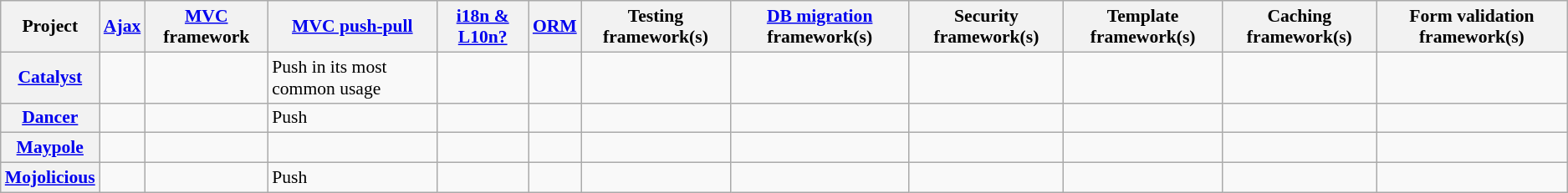<table class="wikitable sortable sort-under" style="font-size: 90%">
<tr>
<th>Project</th>
<th><a href='#'>Ajax</a></th>
<th><a href='#'>MVC</a> framework</th>
<th><a href='#'>MVC push-pull</a></th>
<th><a href='#'>i18n & L10n?</a></th>
<th><a href='#'>ORM</a></th>
<th>Testing framework(s)</th>
<th><a href='#'>DB migration</a> framework(s)</th>
<th>Security framework(s)</th>
<th>Template framework(s)</th>
<th>Caching framework(s)</th>
<th>Form validation framework(s)</th>
</tr>
<tr>
<th><a href='#'>Catalyst</a></th>
<td></td>
<td></td>
<td>Push in its most common usage</td>
<td></td>
<td></td>
<td></td>
<td></td>
<td></td>
<td></td>
<td></td>
<td></td>
</tr>
<tr>
<th><a href='#'>Dancer</a></th>
<td></td>
<td></td>
<td>Push</td>
<td></td>
<td></td>
<td></td>
<td></td>
<td></td>
<td></td>
<td></td>
<td></td>
</tr>
<tr>
<th><a href='#'>Maypole</a></th>
<td></td>
<td></td>
<td></td>
<td></td>
<td></td>
<td></td>
<td></td>
<td></td>
<td></td>
<td></td>
<td></td>
</tr>
<tr>
<th><a href='#'>Mojolicious</a></th>
<td></td>
<td></td>
<td>Push</td>
<td></td>
<td></td>
<td></td>
<td></td>
<td></td>
<td></td>
<td></td>
<td></td>
</tr>
</table>
